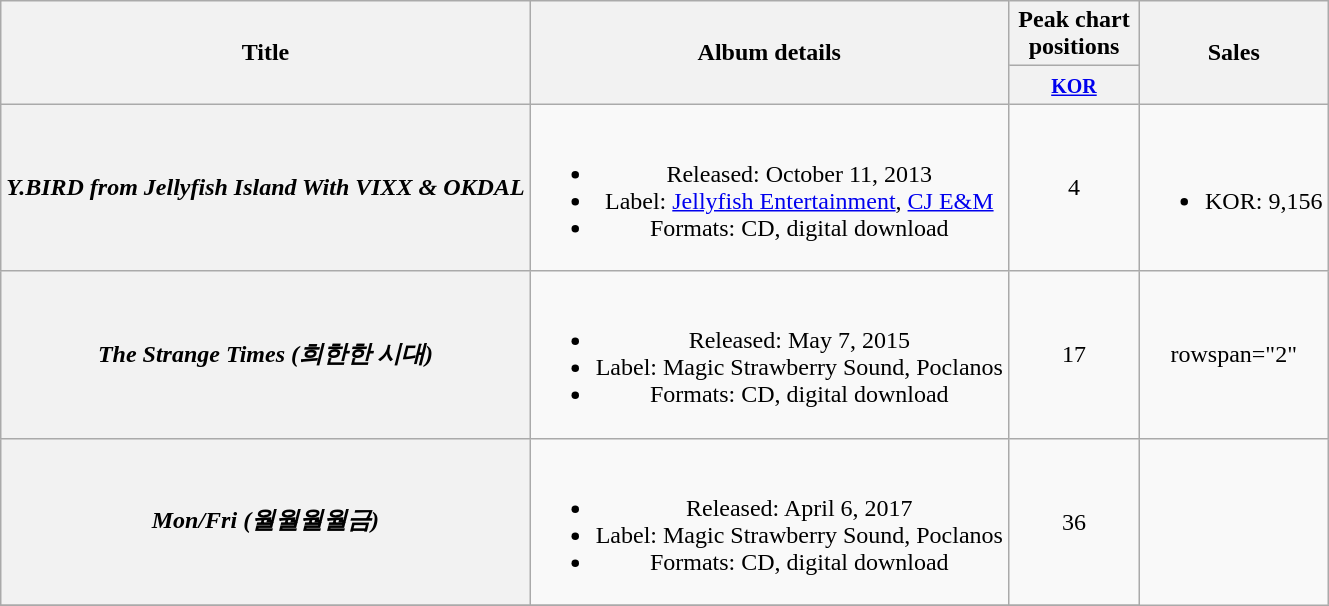<table class="wikitable plainrowheaders" style="text-align:center;">
<tr>
<th scope="col" rowspan="2">Title</th>
<th scope="col" rowspan="2">Album details</th>
<th scope="col" colspan="1" style="width:5em;">Peak chart positions</th>
<th scope="col" rowspan="2">Sales</th>
</tr>
<tr>
<th><small><a href='#'>KOR</a></small><br></th>
</tr>
<tr>
<th scope="row"><em>Y.BIRD from Jellyfish Island With VIXX & OKDAL</em></th>
<td><br><ul><li>Released: October 11, 2013</li><li>Label: <a href='#'>Jellyfish Entertainment</a>, <a href='#'>CJ E&M</a></li><li>Formats: CD, digital download</li></ul></td>
<td>4</td>
<td><br><ul><li>KOR: 9,156</li></ul></td>
</tr>
<tr>
<th scope="row"><em>The Strange Times (희한한 시대)</em></th>
<td><br><ul><li>Released: May 7, 2015</li><li>Label: Magic Strawberry Sound, Poclanos</li><li>Formats: CD, digital download</li></ul></td>
<td>17</td>
<td>rowspan="2" </td>
</tr>
<tr>
<th scope="row"><em>Mon/Fri (월월월월금)</em></th>
<td><br><ul><li>Released: April 6, 2017</li><li>Label: Magic Strawberry Sound, Poclanos</li><li>Formats: CD, digital download</li></ul></td>
<td>36</td>
</tr>
<tr>
</tr>
</table>
